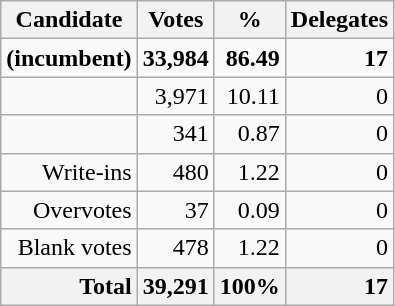<table class="wikitable sortable" style="text-align:right;">
<tr>
<th>Candidate</th>
<th>Votes</th>
<th>%</th>
<th>Delegates</th>
</tr>
<tr>
<td><strong></strong> <strong>(incumbent)</strong></td>
<td><strong>33,984</strong></td>
<td><strong>86.49</strong></td>
<td><strong>17</strong></td>
</tr>
<tr>
<td></td>
<td>3,971</td>
<td>10.11</td>
<td>0</td>
</tr>
<tr>
<td></td>
<td>341</td>
<td>0.87</td>
<td>0</td>
</tr>
<tr>
<td>Write-ins</td>
<td>480</td>
<td>1.22</td>
<td>0</td>
</tr>
<tr>
<td>Overvotes</td>
<td>37</td>
<td>0.09</td>
<td>0</td>
</tr>
<tr>
<td>Blank votes</td>
<td>478</td>
<td>1.22</td>
<td>0</td>
</tr>
<tr style="background-color:#F6F6F6">
<th style="text-align:right;">Total</th>
<th style="text-align:right;">39,291</th>
<th style="text-align:right;">100%</th>
<th style="text-align:right;">17</th>
</tr>
</table>
